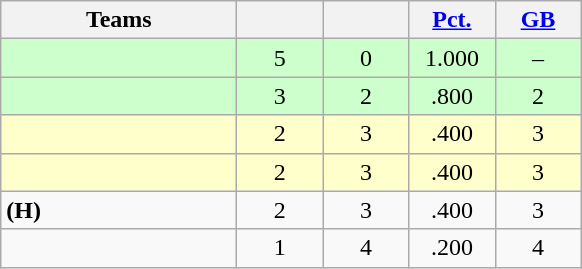<table class="wikitable" style="text-align:center;">
<tr>
<th width=150px>Teams</th>
<th width=50px></th>
<th width=50px></th>
<th width=50px><a href='#'>Pct.</a></th>
<th width=50px><a href='#'>GB</a></th>
</tr>
<tr style="background-color:#cfc">
<td align=left></td>
<td>5</td>
<td>0</td>
<td>1.000</td>
<td>–</td>
</tr>
<tr style="background-color:#cfc">
<td align=left></td>
<td>3</td>
<td>2</td>
<td>.800</td>
<td>2</td>
</tr>
<tr style="background-color:#ffffcc">
<td align=left></td>
<td>2</td>
<td>3</td>
<td>.400</td>
<td>3</td>
</tr>
<tr style="background-color:#ffffcc">
<td align=left></td>
<td>2</td>
<td>3</td>
<td>.400</td>
<td>3</td>
</tr>
<tr>
<td align=left> <strong>(H)</strong></td>
<td>2</td>
<td>3</td>
<td>.400</td>
<td>3</td>
</tr>
<tr>
<td align=left></td>
<td>1</td>
<td>4</td>
<td>.200</td>
<td>4</td>
</tr>
</table>
